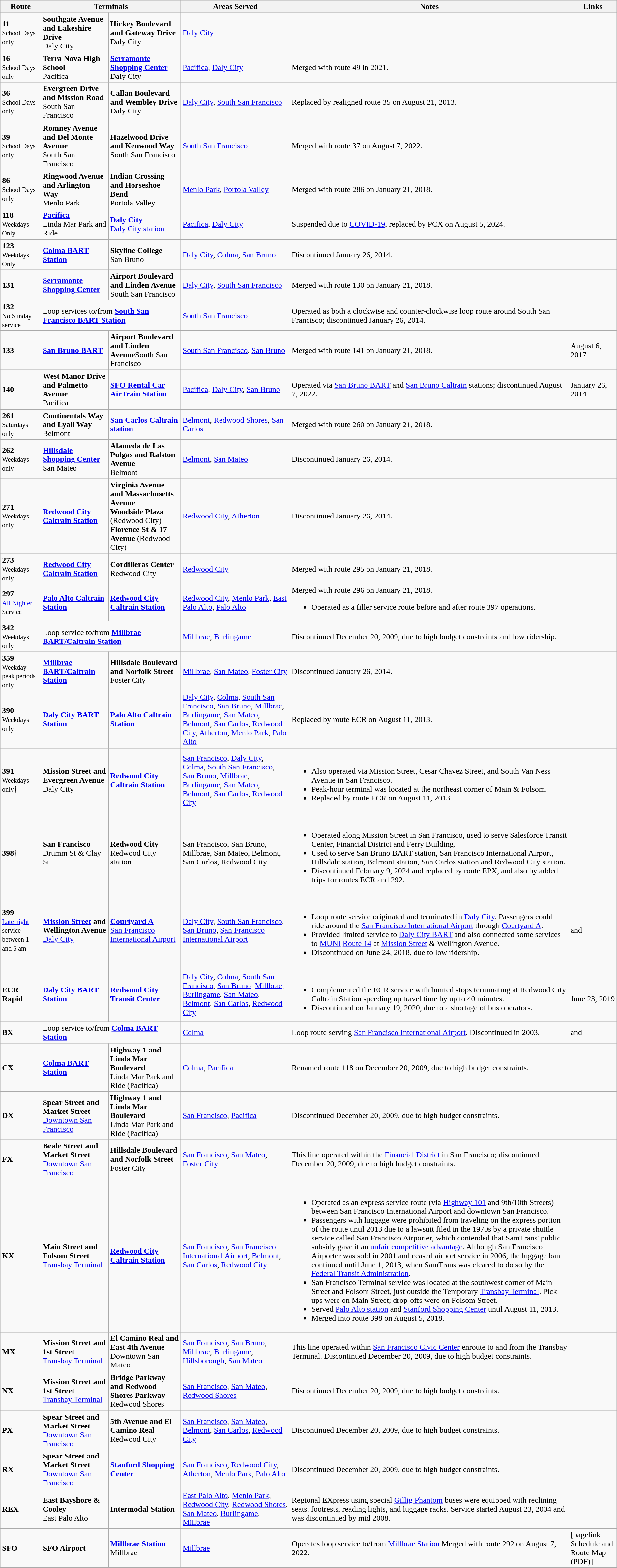<table class="wikitable">
<tr>
<th>Route</th>
<th colspan=2>Terminals</th>
<th>Areas Served</th>
<th>Notes</th>
<th>Links</th>
</tr>
<tr>
<td><span><strong>11</strong></span><br><small>School Days only</small></td>
<td><strong>Southgate Avenue and Lakeshire Drive</strong><br>Daly City</td>
<td><strong>Hickey Boulevard and Gateway Drive</strong><br>Daly City</td>
<td><a href='#'>Daly City</a></td>
<td></td>
<td></td>
</tr>
<tr>
<td><span><strong>16</strong></span><br><small>School Days only</small></td>
<td><strong>Terra Nova High School</strong><br>Pacifica</td>
<td><strong><a href='#'>Serramonte Shopping Center</a></strong><br>Daly City</td>
<td><a href='#'>Pacifica</a>, <a href='#'>Daly City</a></td>
<td>Merged with route 49 in 2021.</td>
<td></td>
</tr>
<tr>
<td><span><strong>36</strong></span><br><small>School Days only</small></td>
<td><strong>Evergreen Drive and Mission Road</strong><br>South San Francisco</td>
<td><strong>Callan Boulevard and Wembley Drive</strong><br>Daly City</td>
<td><a href='#'>Daly City</a>, <a href='#'>South San Francisco</a></td>
<td>Replaced by realigned route 35 on August 21, 2013.</td>
<td><br></td>
</tr>
<tr>
<td><span><strong>39</strong></span><br><small>School Days only</small></td>
<td><strong>Romney Avenue and Del Monte Avenue</strong><br>South San Francisco</td>
<td><strong>Hazelwood Drive and Kenwood Way</strong><br>South San Francisco</td>
<td><a href='#'>South San Francisco</a></td>
<td>Merged with route 37 on August 7, 2022.</td>
<td></td>
</tr>
<tr>
<td><span><strong>86</strong></span><br><small>School Days only</small></td>
<td><strong>Ringwood Avenue and Arlington Way</strong><br>Menlo Park</td>
<td><strong>Indian Crossing and Horseshoe Bend</strong><br>Portola Valley</td>
<td><a href='#'>Menlo Park</a>, <a href='#'>Portola Valley</a></td>
<td>Merged with route 286 on January 21, 2018.</td>
<td><br></td>
</tr>
<tr>
<td><span><strong>118</strong></span><br><small>Weekdays Only</small></td>
<td><strong><a href='#'>Pacifica</a></strong><br>Linda Mar Park and Ride</td>
<td><strong><a href='#'>Daly City</a></strong><br><a href='#'>Daly City station</a></td>
<td><a href='#'>Pacifica</a>, <a href='#'>Daly City</a></td>
<td>Suspended due to <a href='#'>COVID-19</a>, replaced by PCX on August 5, 2024.</td>
<td></td>
</tr>
<tr>
<td><span><strong>123</strong></span><br><small>Weekdays Only</small></td>
<td><strong><a href='#'>Colma BART Station</a></strong></td>
<td><strong>Skyline College</strong><br>San Bruno</td>
<td><a href='#'>Daly City</a>, <a href='#'>Colma</a>, <a href='#'>San Bruno</a></td>
<td>Discontinued January 26, 2014.</td>
<td><br></td>
</tr>
<tr>
<td><span><strong>131</strong></span></td>
<td><strong><a href='#'>Serramonte Shopping Center</a></strong></td>
<td><strong>Airport Boulevard and Linden Avenue</strong><br>South San Francisco</td>
<td><a href='#'>Daly City</a>, <a href='#'>South San Francisco</a></td>
<td>Merged with route 130 on January 21, 2018.</td>
<td><br></td>
</tr>
<tr>
<td><span><strong>132</strong></span><br><small>No Sunday service</small></td>
<td colspan="2">Loop services to/from <strong><a href='#'>South San Francisco BART Station</a></strong></td>
<td><a href='#'>South San Francisco</a></td>
<td>Operated as both a clockwise and counter-clockwise loop route around South San Francisco; discontinued January 26, 2014.</td>
<td><br></td>
</tr>
<tr>
<td><span><strong>133</strong></span></td>
<td><strong><a href='#'>San Bruno BART</a></strong></td>
<td><strong>Airport Boulevard and Linden Avenue</strong>South San Francisco</td>
<td><a href='#'>South San Francisco</a>, <a href='#'>San Bruno</a></td>
<td>Merged with route 141 on January 21, 2018.</td>
<td> August 6, 2017</td>
</tr>
<tr>
<td><span><strong>140</strong></span></td>
<td><strong>West Manor Drive and Palmetto Avenue</strong><br>Pacifica</td>
<td><strong><a href='#'>SFO Rental Car AirTrain Station</a></strong></td>
<td><a href='#'>Pacifica</a>, <a href='#'>Daly City</a>, <a href='#'>San Bruno</a></td>
<td>Operated via <a href='#'>San Bruno BART</a> and <a href='#'>San Bruno Caltrain</a> stations; discontinued August 7, 2022.</td>
<td> January 26, 2014</td>
</tr>
<tr>
<td><span><strong>261</strong></span><br><small>Saturdays only</small></td>
<td><strong>Continentals Way and Lyall Way</strong><br>Belmont</td>
<td><strong><a href='#'>San Carlos Caltrain station</a></strong></td>
<td><a href='#'>Belmont</a>, <a href='#'>Redwood Shores</a>, <a href='#'>San Carlos</a></td>
<td>Merged with route 260 on January 21, 2018.</td>
<td><br></td>
</tr>
<tr>
<td><span><strong>262</strong></span><br><small>Weekdays only</small></td>
<td><strong><a href='#'>Hillsdale Shopping Center</a></strong><br>San Mateo</td>
<td><strong>Alameda de Las Pulgas and Ralston Avenue</strong><br>Belmont</td>
<td><a href='#'>Belmont</a>, <a href='#'>San Mateo</a></td>
<td>Discontinued January 26, 2014.</td>
<td><br></td>
</tr>
<tr>
<td><span><strong>271</strong></span><br><small>Weekdays only</small></td>
<td><strong><a href='#'>Redwood City Caltrain Station</a></strong></td>
<td><strong>Virginia Avenue and Massachusetts Avenue</strong><br><strong>Woodside Plaza</strong> (Redwood City)<br><strong>Florence St & 17 Avenue</strong> (Redwood City)</td>
<td><a href='#'>Redwood City</a>, <a href='#'>Atherton</a></td>
<td>Discontinued January 26, 2014.</td>
<td><br></td>
</tr>
<tr>
<td><span><strong>273</strong></span><br><small>Weekdays only</small></td>
<td><strong><a href='#'>Redwood City Caltrain Station</a></strong></td>
<td><strong>Cordilleras Center</strong><br>Redwood City</td>
<td><a href='#'>Redwood City</a></td>
<td>Merged with route 295 on January 21, 2018.</td>
<td><br></td>
</tr>
<tr>
<td><span><strong>297</strong></span><br><small><a href='#'>All Nighter</a> Service</small></td>
<td><strong><a href='#'>Palo Alto Caltrain Station</a></strong></td>
<td><strong><a href='#'>Redwood City Caltrain Station</a></strong></td>
<td><a href='#'>Redwood City</a>, <a href='#'>Menlo Park</a>, <a href='#'>East Palo Alto</a>, <a href='#'>Palo Alto</a></td>
<td>Merged with route 296 on January 21, 2018.<br><ul><li>Operated as a filler service route before and after route 397 operations.</li></ul></td>
<td><br></td>
</tr>
<tr>
<td><span><strong>342</strong></span><br><small>Weekdays only</small></td>
<td colspan=2>Loop service to/from <strong><a href='#'>Millbrae BART/Caltrain Station</a></strong></td>
<td><a href='#'>Millbrae</a>, <a href='#'>Burlingame</a></td>
<td>Discontinued December 20, 2009, due to high budget constraints and low ridership.</td>
<td> </td>
</tr>
<tr>
<td><span><strong>359</strong></span><br><small>Weekday peak periods only</small></td>
<td><strong><a href='#'>Millbrae BART/Caltrain Station</a></strong></td>
<td><strong>Hillsdale Boulevard and Norfolk Street</strong><br>Foster City</td>
<td><a href='#'>Millbrae</a>, <a href='#'>San Mateo</a>, <a href='#'>Foster City</a></td>
<td>Discontinued January 26, 2014.</td>
<td><br></td>
</tr>
<tr>
<td><span><strong>390</strong></span><br><small>Weekdays only</small></td>
<td><strong><a href='#'>Daly City BART Station</a></strong></td>
<td><strong><a href='#'>Palo Alto Caltrain Station</a></strong></td>
<td><a href='#'>Daly City</a>, <a href='#'>Colma</a>, <a href='#'>South San Francisco</a>, <a href='#'>San Bruno</a>, <a href='#'>Millbrae</a>, <a href='#'>Burlingame</a>, <a href='#'>San Mateo</a>, <a href='#'>Belmont</a>, <a href='#'>San Carlos</a>, <a href='#'>Redwood City</a>, <a href='#'>Atherton</a>, <a href='#'>Menlo Park</a>, <a href='#'>Palo Alto</a></td>
<td>Replaced by route ECR on August 11, 2013.</td>
<td><br></td>
</tr>
<tr>
<td><span><strong>391</strong></span><br><small>Weekdays only</small>†</td>
<td><strong>Mission Street and Evergreen Avenue</strong><br>Daly City</td>
<td><strong><a href='#'>Redwood City Caltrain Station</a></strong></td>
<td><a href='#'>San Francisco</a>, <a href='#'>Daly City</a>, <a href='#'>Colma</a>, <a href='#'>South San Francisco</a>, <a href='#'>San Bruno</a>, <a href='#'>Millbrae</a>, <a href='#'>Burlingame</a>, <a href='#'>San Mateo</a>, <a href='#'>Belmont</a>, <a href='#'>San Carlos</a>, <a href='#'>Redwood City</a></td>
<td><br><ul><li>Also operated via Mission Street, Cesar Chavez Street, and South Van Ness Avenue in San Francisco.</li><li>Peak-hour terminal was located at the northeast corner of Main & Folsom.</li><li>Replaced by route ECR on August 11, 2013.</li></ul></td>
<td><br></td>
</tr>
<tr>
<td><span><strong>398</strong></span>†</td>
<td><strong>San Francisco</strong><br>Drumm St & Clay St</td>
<td><strong>Redwood City</strong><br>Redwood City station</td>
<td>San Francisco, San Bruno, Millbrae, San Mateo, Belmont, San Carlos, Redwood City</td>
<td><br><ul><li>Operated along Mission Street in San Francisco, used to serve Salesforce Transit Center, Financial District and Ferry Building.</li><li>Used to serve San Bruno BART station, San Francisco International Airport, Hillsdale station, Belmont station, San Carlos station and Redwood City station.</li><li>Discontinued February 9, 2024 and replaced by route EPX, and also by added trips for routes ECR and 292.</li></ul></td>
<td></td>
</tr>
<tr>
<td><span><strong>399</strong></span><br><small><a href='#'>Late night</a> service between 1 and 5 am</small></td>
<td><strong><a href='#'>Mission Street</a> and Wellington Avenue</strong><br><a href='#'>Daly City</a></td>
<td><strong><a href='#'>Courtyard A</a></strong><br><a href='#'>San Francisco International Airport</a></td>
<td><a href='#'>Daly City</a>, <a href='#'>South San Francisco</a>, <a href='#'>San Bruno</a>, <a href='#'>San Francisco International Airport</a></td>
<td><br><ul><li>Loop route service originated and terminated in <a href='#'>Daly City</a>. Passengers could ride around the <a href='#'>San Francisco International Airport</a> through <a href='#'>Courtyard A</a>.</li><li>Provided limited service to <a href='#'>Daly City BART</a> and also connected some services to <a href='#'>MUNI</a> <a href='#'>Route 14</a> at <a href='#'>Mission Street</a> & Wellington Avenue.</li><li>Discontinued on June 24, 2018, due to low ridership.</li></ul></td>
<td> and <br></td>
</tr>
<tr>
<td><span><strong>ECR Rapid</strong></span></td>
<td><strong><a href='#'>Daly City BART Station</a></strong></td>
<td><strong><a href='#'>Redwood City Transit Center</a></strong></td>
<td><a href='#'>Daly City</a>, <a href='#'>Colma</a>, <a href='#'>South San Francisco</a>, <a href='#'>San Bruno</a>, <a href='#'>Millbrae</a>, <a href='#'>Burlingame</a>, <a href='#'>San Mateo</a>, <a href='#'>Belmont</a>, <a href='#'>San Carlos</a>, <a href='#'>Redwood City</a></td>
<td><br><ul><li>Complemented the ECR service with limited stops terminating at Redwood City Caltrain Station speeding up travel time by up to 40 minutes.</li><li>Discontinued on January 19, 2020, due to a shortage of bus operators.</li></ul></td>
<td><br>June 23, 2019</td>
</tr>
<tr>
<td><span><strong>BX</strong></span></td>
<td colspan=2>Loop service to/from <strong><a href='#'>Colma BART Station</a></strong></td>
<td><a href='#'>Colma</a></td>
<td>Loop route serving <a href='#'>San Francisco International Airport</a>. Discontinued in 2003.</td>
<td> and <br></td>
</tr>
<tr>
<td><span><strong>CX</strong></span></td>
<td><strong><a href='#'>Colma BART Station</a></strong></td>
<td><strong>Highway 1 and Linda Mar Boulevard</strong><br>Linda Mar Park and Ride (Pacifica)</td>
<td><a href='#'>Colma</a>, <a href='#'>Pacifica</a></td>
<td>Renamed route 118 on December 20, 2009, due to high budget constraints.</td>
<td><br></td>
</tr>
<tr>
<td><span><strong>DX</strong></span></td>
<td><strong>Spear Street and Market Street</strong><br><a href='#'>Downtown San Francisco</a></td>
<td><strong>Highway 1 and Linda Mar Boulevard</strong><br>Linda Mar Park and Ride (Pacifica)</td>
<td><a href='#'>San Francisco</a>, <a href='#'>Pacifica</a></td>
<td>Discontinued December 20, 2009, due to high budget constraints.</td>
<td><br></td>
</tr>
<tr>
<td><span><strong>FX</strong></span></td>
<td><strong>Beale Street and Market Street</strong><br><a href='#'>Downtown San Francisco</a></td>
<td><strong>Hillsdale Boulevard and Norfolk Street</strong><br>Foster City</td>
<td><a href='#'>San Francisco</a>, <a href='#'>San Mateo</a>, <a href='#'>Foster City</a></td>
<td>This line operated within the <a href='#'>Financial District</a> in San Francisco; discontinued December 20, 2009, due to high budget constraints.</td>
<td><br></td>
</tr>
<tr>
<td><span><strong>KX</strong></span></td>
<td><strong>Main Street and Folsom Street</strong><br><a href='#'>Transbay Terminal</a></td>
<td><strong><a href='#'>Redwood City Caltrain Station</a></strong></td>
<td><a href='#'>San Francisco</a>, <a href='#'>San Francisco International Airport</a>, <a href='#'>Belmont</a>, <a href='#'>San Carlos</a>, <a href='#'>Redwood City</a></td>
<td><br><ul><li>Operated as an express service route (via <a href='#'>Highway 101</a> and 9th/10th Streets) between San Francisco International Airport and downtown San Francisco.</li><li>Passengers with luggage were prohibited from traveling on the express portion of the route until 2013 due to a lawsuit filed in the 1970s by a private shuttle service called San Francisco Airporter, which contended that SamTrans' public subsidy gave it an <a href='#'>unfair competitive advantage</a>. Although San Francisco Airporter was sold in 2001 and ceased airport service in 2006, the luggage ban continued until June 1, 2013, when SamTrans was cleared to do so by the <a href='#'>Federal Transit Administration</a>.</li><li>San Francisco Terminal service was located at the southwest corner of Main Street and Folsom Street, just outside the Temporary <a href='#'>Transbay Terminal</a>. Pick-ups were on Main Street; drop-offs were on Folsom Street.</li><li>Served <a href='#'>Palo Alto station</a> and <a href='#'>Stanford Shopping Center</a> until August 11, 2013.</li><li>Merged into route 398 on August 5, 2018.</li></ul></td>
<td><br></td>
</tr>
<tr>
<td><span><strong>MX</strong></span></td>
<td><strong>Mission Street and 1st Street</strong><br><a href='#'>Transbay Terminal</a></td>
<td><strong>El Camino Real and East 4th Avenue</strong><br>Downtown San Mateo</td>
<td><a href='#'>San Francisco</a>, <a href='#'>San Bruno</a>, <a href='#'>Millbrae</a>, <a href='#'>Burlingame</a>, <a href='#'>Hillsborough</a>, <a href='#'>San Mateo</a></td>
<td>This line operated within <a href='#'>San Francisco Civic Center</a> enroute to and from the Transbay Terminal. Discontinued December 20, 2009, due to high budget constraints.</td>
<td> </td>
</tr>
<tr>
<td><span><strong>NX</strong></span></td>
<td><strong>Mission Street and 1st Street</strong><br><a href='#'>Transbay Terminal</a></td>
<td><strong>Bridge Parkway and Redwood Shores Parkway</strong><br>Redwood Shores</td>
<td><a href='#'>San Francisco</a>, <a href='#'>San Mateo</a>, <a href='#'>Redwood Shores</a></td>
<td>Discontinued December 20, 2009, due to high budget constraints.</td>
<td><br></td>
</tr>
<tr>
<td><span><strong>PX</strong></span></td>
<td><strong>Spear Street and Market Street</strong><br><a href='#'>Downtown San Francisco</a></td>
<td><strong>5th Avenue and El Camino Real</strong><br>Redwood City</td>
<td><a href='#'>San Francisco</a>, <a href='#'>San Mateo</a>, <a href='#'>Belmont</a>, <a href='#'>San Carlos</a>, <a href='#'>Redwood City</a></td>
<td>Discontinued December 20, 2009, due to high budget constraints.</td>
<td><br></td>
</tr>
<tr>
<td><span><strong>RX</strong></span></td>
<td><strong>Spear Street and Market Street</strong><br><a href='#'>Downtown San Francisco</a></td>
<td><strong><a href='#'>Stanford Shopping Center</a></strong></td>
<td><a href='#'>San Francisco</a>, <a href='#'>Redwood City</a>, <a href='#'>Atherton</a>, <a href='#'>Menlo Park</a>, <a href='#'>Palo Alto</a></td>
<td>Discontinued December 20, 2009, due to high budget constraints.</td>
<td><br></td>
</tr>
<tr>
<td><span><strong>REX</strong></span></td>
<td><strong>East Bayshore & Cooley</strong><br>East Palo Alto</td>
<td><strong> Intermodal Station</strong></td>
<td><a href='#'>East Palo Alto</a>, <a href='#'>Menlo Park</a>, <a href='#'>Redwood City</a>, <a href='#'>Redwood Shores</a>, <a href='#'>San Mateo</a>, <a href='#'>Burlingame</a>, <a href='#'>Millbrae</a></td>
<td>Regional EXpress using special <a href='#'>Gillig Phantom</a> buses were equipped with reclining seats, footrests, reading lights, and luggage racks. Service started August 23, 2004 and was discontinued by mid 2008.</td>
<td><br></td>
</tr>
<tr>
<td><span><strong>SFO</strong></span><br></td>
<td><strong>SFO Airport</strong></td>
<td><strong><a href='#'>Millbrae Station</a></strong><br>Millbrae</td>
<td><a href='#'>Millbrae</a></td>
<td>Operates loop service to/from <a href='#'>Millbrae Station</a> Merged with route 292 on August 7, 2022.</td>
<td>[pagelink Schedule and Route Map (PDF)]</td>
</tr>
</table>
